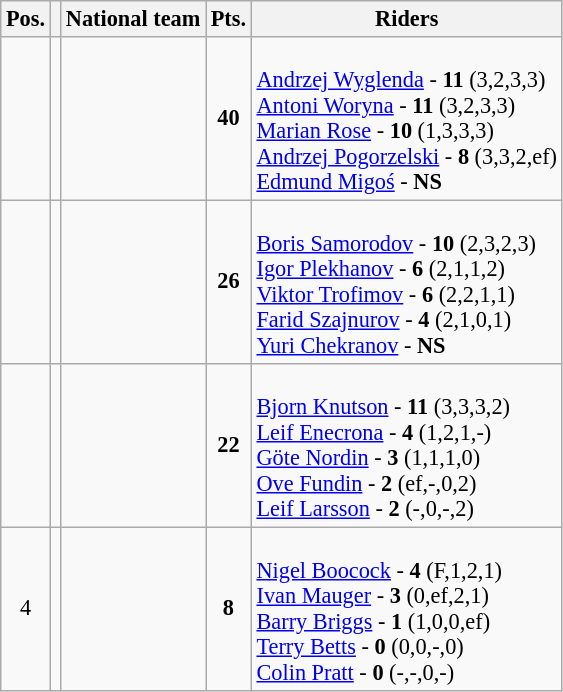<table class=wikitable style="font-size:93%;">
<tr>
<th>Pos.</th>
<th></th>
<th>National team</th>
<th>Pts.</th>
<th>Riders</th>
</tr>
<tr align=center >
<td></td>
<td></td>
<td align=left></td>
<td><strong>40</strong></td>
<td align=left><br><a href='#'>Andrzej Wyglenda</a> - <strong>11</strong> (3,2,3,3)<br>
<a href='#'>Antoni Woryna</a> - <strong>11</strong> (3,2,3,3)<br>
<a href='#'>Marian Rose</a> - <strong>10</strong> (1,3,3,3)<br>
<a href='#'>Andrzej Pogorzelski</a> - <strong>8</strong> (3,3,2,ef)<br>
<a href='#'>Edmund Migoś</a> - <strong>NS</strong></td>
</tr>
<tr align=center >
<td></td>
<td></td>
<td align=left></td>
<td><strong>26</strong></td>
<td align=left><br><a href='#'>Boris Samorodov</a> - <strong>10</strong> (2,3,2,3)<br>
<a href='#'>Igor Plekhanov</a> - <strong>6</strong> (2,1,1,2)<br>
<a href='#'>Viktor Trofimov</a> - <strong>6</strong> (2,2,1,1)<br>
<a href='#'>Farid Szajnurov</a> - <strong>4</strong> (2,1,0,1)<br>
<a href='#'>Yuri Chekranov</a> - <strong>NS</strong></td>
</tr>
<tr align=center >
<td></td>
<td></td>
<td align=left></td>
<td><strong>22</strong></td>
<td align=left><br><a href='#'>Bjorn Knutson</a> - <strong>11</strong> (3,3,3,2)<br>
<a href='#'>Leif Enecrona</a> - <strong>4</strong> (1,2,1,-) <br>
<a href='#'>Göte Nordin</a> - <strong>3</strong> (1,1,1,0) <br>
<a href='#'>Ove Fundin</a> - <strong>2</strong> (ef,-,0,2) <br>
<a href='#'>Leif Larsson</a> - <strong>2</strong> (-,0,-,2) <br></td>
</tr>
<tr align=center>
<td>4</td>
<td></td>
<td align=left></td>
<td><strong>8</strong></td>
<td align=left><br><a href='#'>Nigel Boocock</a> - <strong>4</strong> (F,1,2,1)<br>
<a href='#'>Ivan Mauger</a> - <strong>3</strong> (0,ef,2,1)<br>
<a href='#'>Barry Briggs</a> - <strong>1</strong> (1,0,0,ef)<br>
<a href='#'>Terry Betts</a> - <strong>0</strong> (0,0,-,0)<br>
<a href='#'>Colin Pratt</a> - <strong>0</strong> (-,-,0,-)<br></td>
</tr>
</table>
